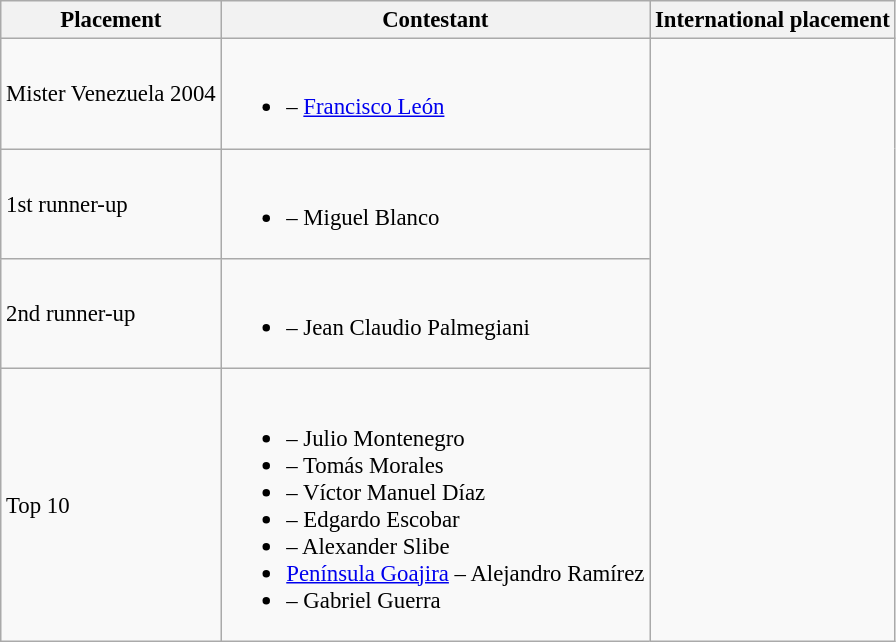<table class="wikitable sortable" style="font-size: 95%;">
<tr>
<th>Placement</th>
<th>Contestant</th>
<th>International placement</th>
</tr>
<tr>
<td>Mister Venezuela 2004</td>
<td><br><ul><li> – <a href='#'>Francisco León</a></li></ul></td>
<td rowspan="4"></td>
</tr>
<tr>
<td>1st runner-up</td>
<td><br><ul><li> – Miguel Blanco</li></ul></td>
</tr>
<tr>
<td>2nd runner-up</td>
<td><br><ul><li> – Jean Claudio Palmegiani</li></ul></td>
</tr>
<tr>
<td>Top 10</td>
<td><br><ul><li> – Julio Montenegro</li><li> – Tomás Morales</li><li> – Víctor Manuel Díaz</li><li> – Edgardo Escobar</li><li> – Alexander Slibe</li><li> <a href='#'>Península Goajira</a> – Alejandro Ramírez</li><li> – Gabriel Guerra</li></ul></td>
</tr>
</table>
